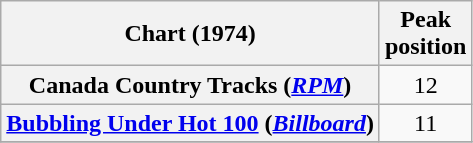<table class="wikitable sortable plainrowheaders" style="text-align:center">
<tr>
<th scope="col">Chart (1974)</th>
<th scope="col">Peak<br>position</th>
</tr>
<tr>
<th scope="row">Canada Country Tracks (<em><a href='#'>RPM</a></em>)</th>
<td align="center">12</td>
</tr>
<tr>
<th scope="row"><a href='#'>Bubbling Under Hot 100</a> (<em><a href='#'>Billboard</a></em>)</th>
<td align="center">11</td>
</tr>
<tr>
</tr>
</table>
